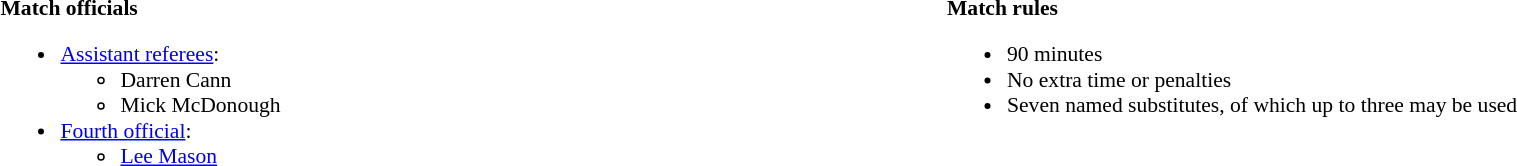<table width=100% style="font-size: 90%">
<tr>
<td width=50% valign=top><br><strong>Match officials</strong><ul><li><a href='#'>Assistant referees</a>:<ul><li>Darren Cann</li><li>Mick McDonough</li></ul></li><li><a href='#'>Fourth official</a>:<ul><li><a href='#'>Lee Mason</a></li></ul></li></ul></td>
<td width=50% valign=top><br><strong>Match rules</strong><ul><li>90 minutes</li><li>No extra time or penalties</li><li>Seven named substitutes, of which up to three may be used</li></ul></td>
</tr>
</table>
